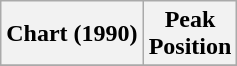<table class="wikitable sortable">
<tr>
<th>Chart (1990)</th>
<th>Peak<br>Position</th>
</tr>
<tr>
</tr>
</table>
